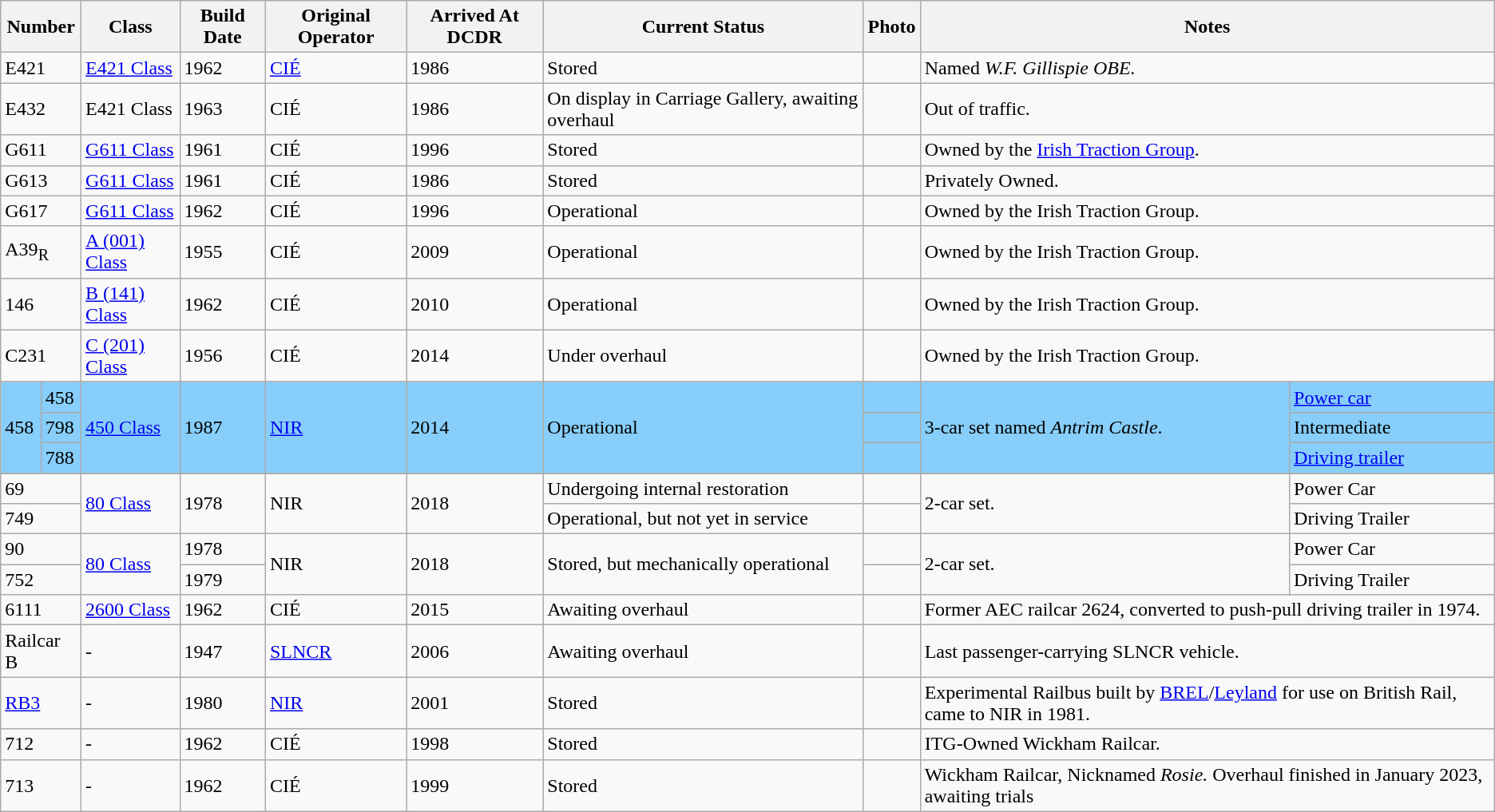<table class="wikitable sortable mw-collapsible mw-collapsed">
<tr>
<th colspan="2" scope="col">Number</th>
<th scope="col">Class</th>
<th scope="col">Build Date</th>
<th scope="col">Original Operator</th>
<th>Arrived At DCDR</th>
<th scope="col">Current Status</th>
<th>Photo</th>
<th colspan="2" scope="col">Notes</th>
</tr>
<tr>
<td colspan="2">E421</td>
<td><a href='#'>E421 Class</a></td>
<td>1962</td>
<td><a href='#'>CIÉ</a></td>
<td>1986</td>
<td>Stored</td>
<td></td>
<td colspan="2">Named <em>W.F. Gillispie OBE.</em></td>
</tr>
<tr>
<td colspan="2">E432</td>
<td>E421 Class</td>
<td>1963</td>
<td>CIÉ</td>
<td>1986</td>
<td>On display in Carriage Gallery, awaiting overhaul</td>
<td></td>
<td colspan="2">Out of traffic.</td>
</tr>
<tr>
<td colspan="2">G611</td>
<td><a href='#'>G611 Class</a></td>
<td>1961</td>
<td>CIÉ</td>
<td>1996</td>
<td>Stored</td>
<td></td>
<td colspan="2">Owned by the <a href='#'>Irish Traction Group</a>.</td>
</tr>
<tr>
<td colspan="2">G613</td>
<td><a href='#'>G611 Class</a></td>
<td>1961</td>
<td>CIÉ</td>
<td>1986</td>
<td>Stored</td>
<td></td>
<td colspan="2">Privately Owned.</td>
</tr>
<tr>
<td colspan="2">G617</td>
<td><a href='#'>G611 Class</a></td>
<td>1962</td>
<td>CIÉ</td>
<td>1996</td>
<td>Operational</td>
<td></td>
<td colspan="2">Owned by the Irish Traction Group.</td>
</tr>
<tr>
<td colspan="2">A39<sub>R</sub></td>
<td><a href='#'>A (001) Class</a></td>
<td>1955</td>
<td>CIÉ</td>
<td>2009</td>
<td>Operational</td>
<td></td>
<td colspan="2">Owned by the Irish Traction Group.</td>
</tr>
<tr>
<td colspan="2">146</td>
<td><a href='#'>B (141) Class</a></td>
<td>1962</td>
<td>CIÉ</td>
<td>2010</td>
<td>Operational</td>
<td></td>
<td colspan="2">Owned by the Irish Traction Group.</td>
</tr>
<tr>
<td colspan="2">C231</td>
<td><a href='#'>C (201) Class</a></td>
<td>1956</td>
<td>CIÉ</td>
<td>2014</td>
<td>Under overhaul</td>
<td></td>
<td colspan="2">Owned by the Irish Traction Group.</td>
</tr>
<tr>
<td rowspan="3" bgcolor="#87CEFA">458</td>
<td bgcolor=#87CEFA>458</td>
<td rowspan="3" bgcolor="#87CEFA"><a href='#'>450 Class</a></td>
<td rowspan="3" bgcolor="#87CEFA">1987</td>
<td rowspan="3" bgcolor="#87CEFA"><a href='#'>NIR</a></td>
<td rowspan="3" bgcolor="#87CEFA">2014</td>
<td rowspan="3" bgcolor="#87CEFA">Operational</td>
<td bgcolor=#87CEFA></td>
<td rowspan="3" bgcolor="#87CEFA">3-car set named <em>Antrim Castle</em>.</td>
<td bgcolor=#87CEFA><a href='#'>Power car</a></td>
</tr>
<tr>
<td bgcolor=#87CEFA>798</td>
<td bgcolor=#87CEFA></td>
<td bgcolor=#87CEFA>Intermediate</td>
</tr>
<tr>
<td bgcolor=#87CEFA>788</td>
<td bgcolor=#87CEFA></td>
<td bgcolor=#87CEFA><a href='#'>Driving trailer</a></td>
</tr>
<tr>
</tr>
<tr>
<td colspan="2">69</td>
<td rowspan="2"><a href='#'>80 Class</a></td>
<td rowspan="2">1978</td>
<td rowspan="2">NIR</td>
<td rowspan="2">2018</td>
<td>Undergoing internal restoration</td>
<td></td>
<td rowspan="2">2-car set.</td>
<td>Power Car</td>
</tr>
<tr>
<td colspan="2">749</td>
<td>Operational, but not yet in service</td>
<td></td>
<td>Driving Trailer</td>
</tr>
<tr>
<td colspan="2">90</td>
<td rowspan="2"><a href='#'>80 Class</a></td>
<td>1978</td>
<td rowspan="2">NIR</td>
<td rowspan="2">2018</td>
<td rowspan="2">Stored, but mechanically operational</td>
<td></td>
<td rowspan="2">2-car set.</td>
<td>Power Car</td>
</tr>
<tr>
<td colspan="2">752</td>
<td>1979</td>
<td></td>
<td>Driving Trailer</td>
</tr>
<tr>
<td colspan="2">6111</td>
<td><a href='#'>2600 Class</a></td>
<td>1962</td>
<td>CIÉ</td>
<td>2015</td>
<td>Awaiting overhaul</td>
<td></td>
<td colspan="2">Former AEC railcar 2624, converted to push-pull driving trailer in 1974.</td>
</tr>
<tr>
<td colspan="2">Railcar B</td>
<td>-</td>
<td>1947</td>
<td><a href='#'>SLNCR</a></td>
<td>2006</td>
<td>Awaiting overhaul</td>
<td></td>
<td colspan="2">Last passenger-carrying SLNCR vehicle.</td>
</tr>
<tr>
<td colspan="2"><a href='#'>RB3</a></td>
<td>-</td>
<td>1980</td>
<td><a href='#'>NIR</a></td>
<td>2001</td>
<td>Stored</td>
<td></td>
<td colspan="2">Experimental Railbus built by <a href='#'>BREL</a>/<a href='#'>Leyland</a> for use on British Rail, came to NIR in 1981.</td>
</tr>
<tr>
<td colspan="2">712</td>
<td>-</td>
<td>1962</td>
<td>CIÉ</td>
<td>1998</td>
<td>Stored</td>
<td></td>
<td colspan="2">ITG-Owned Wickham Railcar.</td>
</tr>
<tr>
<td colspan="2">713</td>
<td>-</td>
<td>1962</td>
<td>CIÉ</td>
<td>1999</td>
<td>Stored</td>
<td></td>
<td colspan="2">Wickham Railcar, Nicknamed <em>Rosie.</em> Overhaul finished in January 2023, awaiting trials</td>
</tr>
</table>
